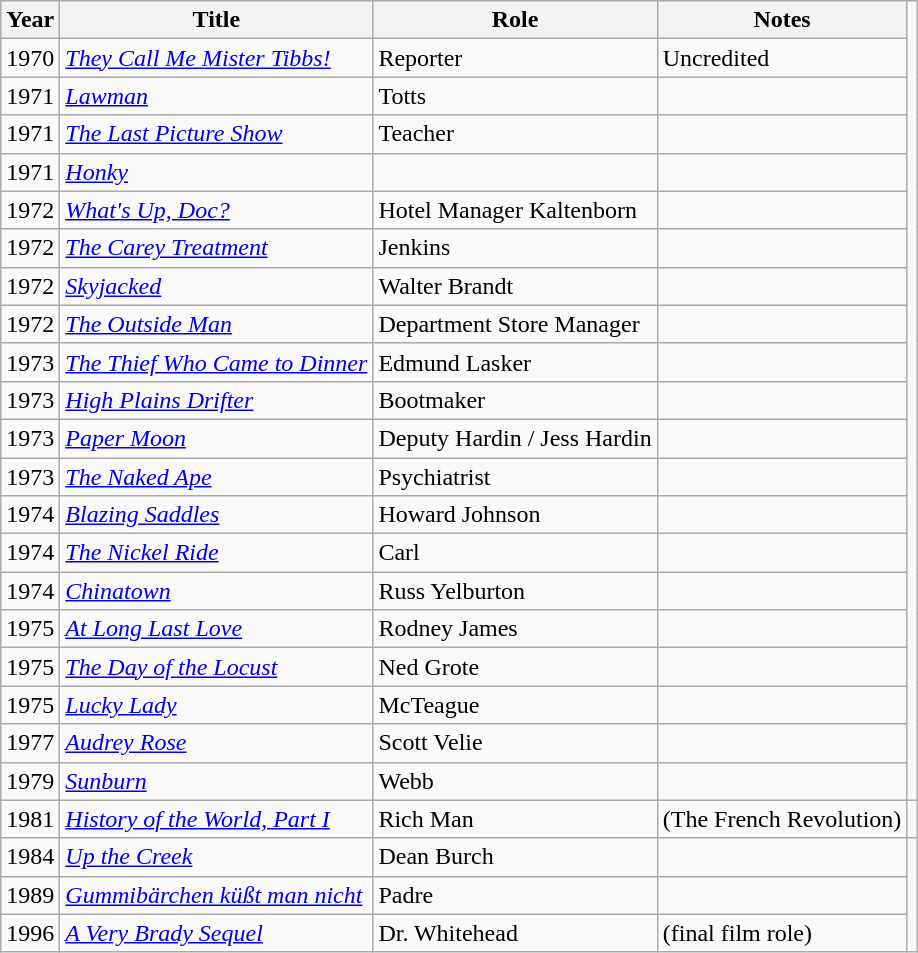<table class="wikitable sortable">
<tr>
<th>Year</th>
<th>Title</th>
<th>Role</th>
<th class="unsortable">Notes</th>
</tr>
<tr>
<td>1970</td>
<td><em><a href='#'>They Call Me Mister Tibbs!</a></em></td>
<td>Reporter</td>
<td>Uncredited</td>
</tr>
<tr>
<td>1971</td>
<td><em><a href='#'>Lawman</a></em></td>
<td>Totts</td>
<td></td>
</tr>
<tr>
<td>1971</td>
<td><em><a href='#'>The Last Picture Show</a></em></td>
<td>Teacher</td>
<td></td>
</tr>
<tr>
<td>1971</td>
<td><em><a href='#'>Honky</a></em></td>
<td></td>
<td></td>
</tr>
<tr>
<td>1972</td>
<td><em><a href='#'>What's Up, Doc?</a></em></td>
<td>Hotel Manager Kaltenborn</td>
<td></td>
</tr>
<tr>
<td>1972</td>
<td><em><a href='#'>The Carey Treatment</a></em></td>
<td>Jenkins</td>
<td></td>
</tr>
<tr>
<td>1972</td>
<td><em><a href='#'>Skyjacked</a></em></td>
<td>Walter Brandt</td>
<td></td>
</tr>
<tr>
<td>1972</td>
<td><em><a href='#'>The Outside Man</a></em></td>
<td>Department Store Manager</td>
<td></td>
</tr>
<tr>
<td>1973</td>
<td><em><a href='#'>The Thief Who Came to Dinner</a></em></td>
<td>Edmund Lasker</td>
<td></td>
</tr>
<tr>
<td>1973</td>
<td><em><a href='#'>High Plains Drifter</a></em></td>
<td>Bootmaker</td>
<td></td>
</tr>
<tr>
<td>1973</td>
<td><em><a href='#'>Paper Moon</a></em></td>
<td>Deputy Hardin / Jess Hardin</td>
<td></td>
</tr>
<tr>
<td>1973</td>
<td><em><a href='#'>The Naked Ape</a></em></td>
<td>Psychiatrist</td>
<td></td>
</tr>
<tr>
<td>1974</td>
<td><em><a href='#'>Blazing Saddles</a></em></td>
<td>Howard Johnson</td>
<td></td>
</tr>
<tr>
<td>1974</td>
<td><em><a href='#'>The Nickel Ride</a></em></td>
<td>Carl</td>
<td></td>
</tr>
<tr>
<td>1974</td>
<td><em><a href='#'>Chinatown</a></em></td>
<td>Russ Yelburton</td>
<td></td>
</tr>
<tr>
<td>1975</td>
<td><em><a href='#'>At Long Last Love</a></em></td>
<td>Rodney James</td>
<td></td>
</tr>
<tr>
<td>1975</td>
<td><em><a href='#'>The Day of the Locust</a></em></td>
<td>Ned Grote</td>
<td></td>
</tr>
<tr>
<td>1975</td>
<td><em><a href='#'>Lucky Lady</a></em></td>
<td>McTeague</td>
<td></td>
</tr>
<tr>
<td>1977</td>
<td><em><a href='#'>Audrey Rose</a></em></td>
<td>Scott Velie</td>
<td></td>
</tr>
<tr>
<td>1979</td>
<td><em><a href='#'>Sunburn</a></em></td>
<td>Webb</td>
<td></td>
</tr>
<tr>
<td>1981</td>
<td><em><a href='#'>History of the World, Part I</a></em></td>
<td>Rich Man</td>
<td>(The French Revolution)</td>
<td></td>
</tr>
<tr>
<td>1984</td>
<td><em><a href='#'>Up the Creek</a></em></td>
<td>Dean Burch</td>
<td></td>
</tr>
<tr>
<td>1989</td>
<td><em><a href='#'>Gummibärchen küßt man nicht</a></em></td>
<td>Padre</td>
<td></td>
</tr>
<tr>
<td>1996</td>
<td><em><a href='#'>A Very Brady Sequel</a></em></td>
<td>Dr. Whitehead</td>
<td>(final film role)</td>
</tr>
</table>
